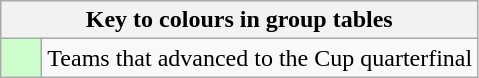<table class="wikitable" style="text-align: center;">
<tr>
<th colspan=2>Key to colours in group tables</th>
</tr>
<tr>
<td style="background:#cfc; width:20px;"></td>
<td align=left>Teams that advanced to the Cup quarterfinal</td>
</tr>
</table>
